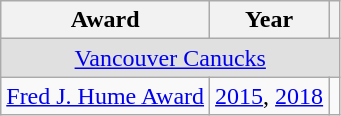<table class="wikitable">
<tr>
<th>Award</th>
<th>Year</th>
<th></th>
</tr>
<tr ALIGN="center" bgcolor="#e0e0e0">
<td colspan="3"><a href='#'>Vancouver Canucks</a></td>
</tr>
<tr>
<td><a href='#'>Fred J. Hume Award</a></td>
<td><a href='#'>2015</a>, <a href='#'>2018</a></td>
<td></td>
</tr>
</table>
